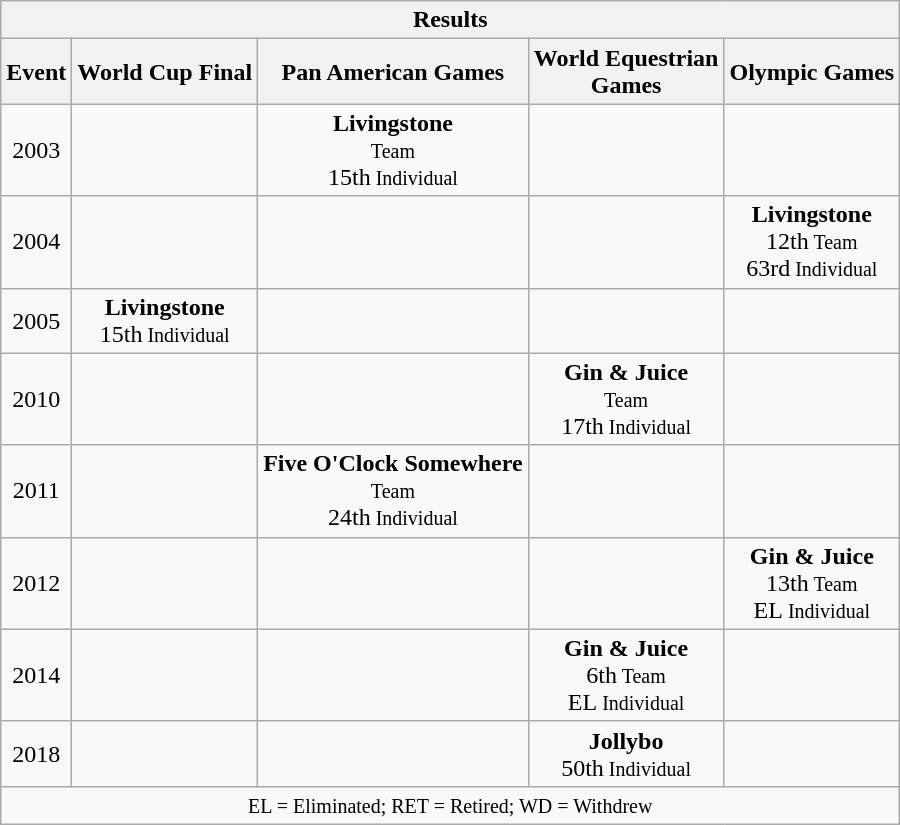<table class="wikitable" style="text-align:center">
<tr>
<th colspan="11" align="center"><strong>Results</strong></th>
</tr>
<tr>
<th>Event</th>
<th>World Cup Final</th>
<th>Pan American Games</th>
<th>World Equestrian<br>Games</th>
<th>Olympic Games</th>
</tr>
<tr>
<td>2003</td>
<td></td>
<td><strong>Livingstone</strong><br><small> Team</small><br>15th<small> Individual</small></td>
<td></td>
<td></td>
</tr>
<tr>
<td>2004</td>
<td></td>
<td></td>
<td></td>
<td><strong>Livingstone</strong><br>12th<small> Team</small><br>63rd<small> Individual</small></td>
</tr>
<tr>
<td>2005</td>
<td><strong>Livingstone</strong><br>15th<small> Individual</small></td>
<td></td>
<td></td>
<td></td>
</tr>
<tr>
<td>2010</td>
<td></td>
<td></td>
<td><strong>Gin & Juice</strong><br><small> Team</small><br>17th<small> Individual</small></td>
<td></td>
</tr>
<tr>
<td>2011</td>
<td></td>
<td><strong>Five O'Clock Somewhere</strong><br><small> Team</small><br>24th<small> Individual</small></td>
<td></td>
<td></td>
</tr>
<tr>
<td>2012</td>
<td></td>
<td></td>
<td></td>
<td><strong>Gin & Juice</strong><br>13th<small> Team</small><br>EL<small> Individual</small></td>
</tr>
<tr>
<td>2014</td>
<td></td>
<td></td>
<td><strong>Gin & Juice</strong><br>6th<small> Team</small><br>EL<small> Individual</small></td>
<td></td>
</tr>
<tr>
<td>2018</td>
<td></td>
<td></td>
<td><strong>Jollybo</strong><br>50th<small> Individual</small></td>
<td></td>
</tr>
<tr>
<td colspan="11" align="center"><small> EL = Eliminated; RET = Retired; WD = Withdrew </small></td>
</tr>
</table>
